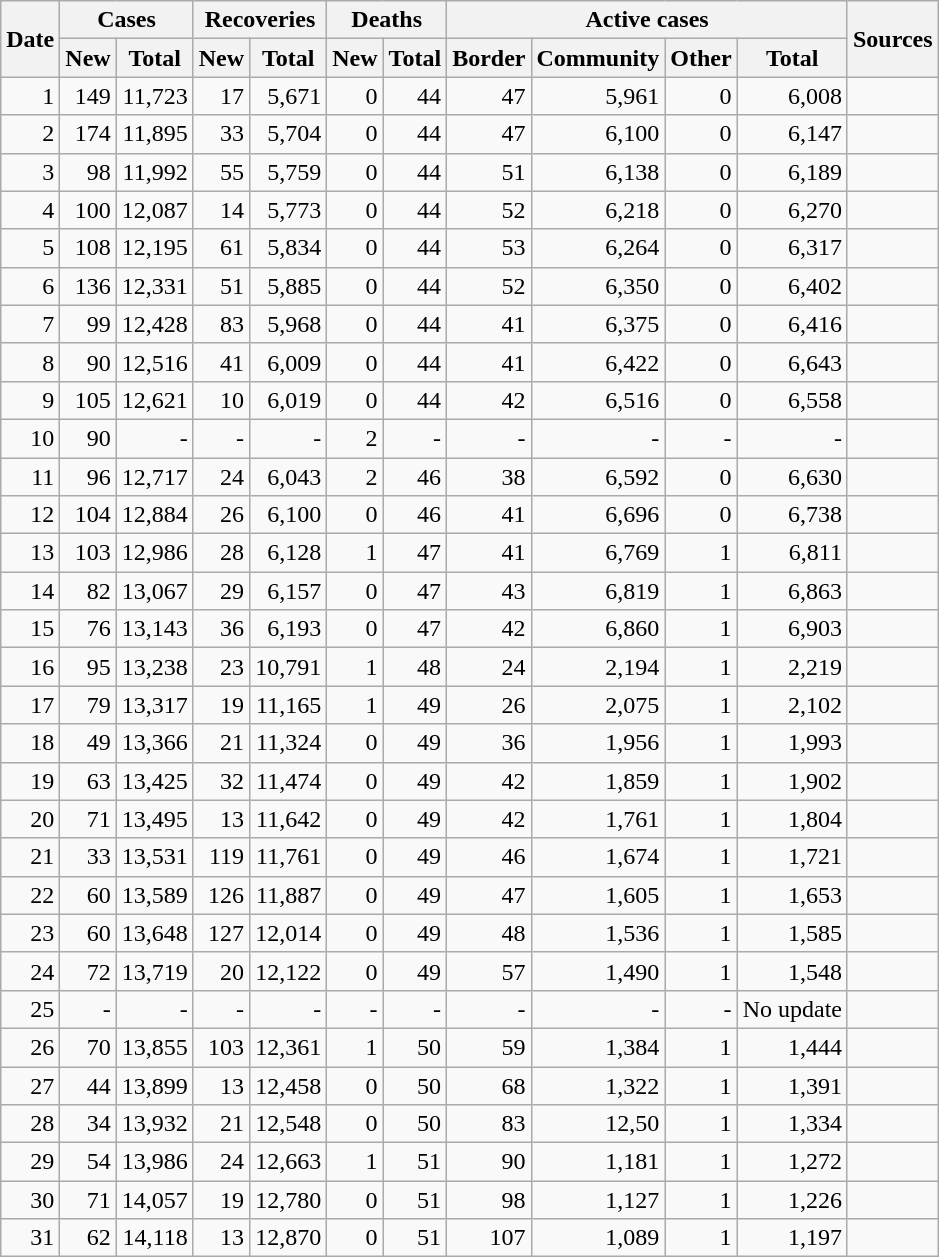<table class="wikitable sortable mw-collapsible mw-collapsed sticky-header-multi sort-under" style="text-align:right;">
<tr>
<th rowspan=2>Date</th>
<th colspan=2>Cases</th>
<th colspan=2>Recoveries</th>
<th colspan=2>Deaths</th>
<th colspan=4>Active cases</th>
<th rowspan=2 class="unsortable">Sources</th>
</tr>
<tr>
<th>New</th>
<th>Total</th>
<th>New</th>
<th>Total</th>
<th>New</th>
<th>Total</th>
<th>Border</th>
<th>Community</th>
<th>Other</th>
<th>Total</th>
</tr>
<tr>
<td>1</td>
<td>149</td>
<td>11,723</td>
<td>17</td>
<td>5,671</td>
<td>0</td>
<td>44</td>
<td>47</td>
<td>5,961</td>
<td>0</td>
<td>6,008</td>
<td></td>
</tr>
<tr>
<td>2</td>
<td>174</td>
<td>11,895</td>
<td>33</td>
<td>5,704</td>
<td>0</td>
<td>44</td>
<td>47</td>
<td>6,100</td>
<td>0</td>
<td>6,147</td>
<td></td>
</tr>
<tr>
<td>3</td>
<td>98</td>
<td>11,992</td>
<td>55</td>
<td>5,759</td>
<td>0</td>
<td>44</td>
<td>51</td>
<td>6,138</td>
<td>0</td>
<td>6,189</td>
<td></td>
</tr>
<tr>
<td>4</td>
<td>100</td>
<td>12,087</td>
<td>14</td>
<td>5,773</td>
<td>0</td>
<td>44</td>
<td>52</td>
<td>6,218</td>
<td>0</td>
<td>6,270</td>
<td></td>
</tr>
<tr>
<td>5</td>
<td>108</td>
<td>12,195</td>
<td>61</td>
<td>5,834</td>
<td>0</td>
<td>44</td>
<td>53</td>
<td>6,264</td>
<td>0</td>
<td>6,317</td>
<td></td>
</tr>
<tr>
<td>6</td>
<td>136</td>
<td>12,331</td>
<td>51</td>
<td>5,885</td>
<td>0</td>
<td>44</td>
<td>52</td>
<td>6,350</td>
<td>0</td>
<td>6,402</td>
<td></td>
</tr>
<tr>
<td>7</td>
<td>99</td>
<td>12,428</td>
<td>83</td>
<td>5,968</td>
<td>0</td>
<td>44</td>
<td>41</td>
<td>6,375</td>
<td>0</td>
<td>6,416</td>
<td></td>
</tr>
<tr>
<td>8</td>
<td>90</td>
<td>12,516</td>
<td>41</td>
<td>6,009</td>
<td>0</td>
<td>44</td>
<td>41</td>
<td>6,422</td>
<td>0</td>
<td>6,643</td>
<td></td>
</tr>
<tr>
<td>9</td>
<td>105</td>
<td>12,621</td>
<td>10</td>
<td>6,019</td>
<td>0</td>
<td>44</td>
<td>42</td>
<td>6,516</td>
<td>0</td>
<td>6,558</td>
<td></td>
</tr>
<tr>
<td>10</td>
<td>90</td>
<td>-</td>
<td>-</td>
<td>-</td>
<td>2</td>
<td>-</td>
<td>-</td>
<td>-</td>
<td>-</td>
<td>-</td>
<td></td>
</tr>
<tr>
<td>11</td>
<td>96</td>
<td>12,717</td>
<td>24</td>
<td>6,043</td>
<td>2</td>
<td>46</td>
<td>38</td>
<td>6,592</td>
<td>0</td>
<td>6,630</td>
<td></td>
</tr>
<tr>
<td>12</td>
<td>104</td>
<td>12,884</td>
<td>26</td>
<td>6,100</td>
<td>0</td>
<td>46</td>
<td>41</td>
<td>6,696</td>
<td>0</td>
<td>6,738</td>
<td></td>
</tr>
<tr>
<td>13</td>
<td>103</td>
<td>12,986</td>
<td>28</td>
<td>6,128</td>
<td>1</td>
<td>47</td>
<td>41</td>
<td>6,769</td>
<td>1</td>
<td>6,811</td>
<td></td>
</tr>
<tr>
<td>14</td>
<td>82</td>
<td>13,067</td>
<td>29</td>
<td>6,157</td>
<td>0</td>
<td>47</td>
<td>43</td>
<td>6,819</td>
<td>1</td>
<td>6,863</td>
<td></td>
</tr>
<tr>
<td>15</td>
<td>76</td>
<td>13,143</td>
<td>36</td>
<td>6,193</td>
<td>0</td>
<td>47</td>
<td>42</td>
<td>6,860</td>
<td>1</td>
<td>6,903</td>
<td></td>
</tr>
<tr>
<td>16</td>
<td>95</td>
<td>13,238</td>
<td>23</td>
<td>10,791</td>
<td>1</td>
<td>48</td>
<td>24</td>
<td>2,194</td>
<td>1</td>
<td>2,219</td>
<td></td>
</tr>
<tr>
<td>17</td>
<td>79</td>
<td>13,317</td>
<td>19</td>
<td>11,165</td>
<td>1</td>
<td>49</td>
<td>26</td>
<td>2,075</td>
<td>1</td>
<td>2,102</td>
<td></td>
</tr>
<tr>
<td>18</td>
<td>49</td>
<td>13,366</td>
<td>21</td>
<td>11,324</td>
<td>0</td>
<td>49</td>
<td>36</td>
<td>1,956</td>
<td>1</td>
<td>1,993</td>
<td></td>
</tr>
<tr>
<td>19</td>
<td>63</td>
<td>13,425</td>
<td>32</td>
<td>11,474</td>
<td>0</td>
<td>49</td>
<td>42</td>
<td>1,859</td>
<td>1</td>
<td>1,902</td>
<td></td>
</tr>
<tr>
<td>20</td>
<td>71</td>
<td>13,495</td>
<td>13</td>
<td>11,642</td>
<td>0</td>
<td>49</td>
<td>42</td>
<td>1,761</td>
<td>1</td>
<td>1,804</td>
<td></td>
</tr>
<tr>
<td>21</td>
<td>33</td>
<td>13,531</td>
<td>119</td>
<td>11,761</td>
<td>0</td>
<td>49</td>
<td>46</td>
<td>1,674</td>
<td>1</td>
<td>1,721</td>
<td></td>
</tr>
<tr>
<td>22</td>
<td>60</td>
<td>13,589</td>
<td>126</td>
<td>11,887</td>
<td>0</td>
<td>49</td>
<td>47</td>
<td>1,605</td>
<td>1</td>
<td>1,653</td>
<td></td>
</tr>
<tr>
<td>23</td>
<td>60</td>
<td>13,648</td>
<td>127</td>
<td>12,014</td>
<td>0</td>
<td>49</td>
<td>48</td>
<td>1,536</td>
<td>1</td>
<td>1,585</td>
<td></td>
</tr>
<tr>
<td>24</td>
<td>72</td>
<td>13,719</td>
<td>20</td>
<td>12,122</td>
<td>0</td>
<td>49</td>
<td>57</td>
<td>1,490</td>
<td>1</td>
<td>1,548</td>
<td></td>
</tr>
<tr>
<td>25</td>
<td>-</td>
<td>-</td>
<td>-</td>
<td>-</td>
<td>-</td>
<td>-</td>
<td>-</td>
<td>-</td>
<td>-</td>
<td>No update</td>
</tr>
<tr>
<td>26</td>
<td>70</td>
<td>13,855</td>
<td>103</td>
<td>12,361</td>
<td>1</td>
<td>50</td>
<td>59</td>
<td>1,384</td>
<td>1</td>
<td>1,444</td>
<td></td>
</tr>
<tr>
<td>27</td>
<td>44</td>
<td>13,899</td>
<td>13</td>
<td>12,458</td>
<td>0</td>
<td>50</td>
<td>68</td>
<td>1,322</td>
<td>1</td>
<td>1,391</td>
<td></td>
</tr>
<tr>
<td>28</td>
<td>34</td>
<td>13,932</td>
<td>21</td>
<td>12,548</td>
<td>0</td>
<td>50</td>
<td>83</td>
<td>12,50</td>
<td>1</td>
<td>1,334</td>
<td></td>
</tr>
<tr>
<td>29</td>
<td>54</td>
<td>13,986</td>
<td>24</td>
<td>12,663</td>
<td>1</td>
<td>51</td>
<td>90</td>
<td>1,181</td>
<td>1</td>
<td>1,272</td>
<td></td>
</tr>
<tr>
<td>30</td>
<td>71</td>
<td>14,057</td>
<td>19</td>
<td>12,780</td>
<td>0</td>
<td>51</td>
<td>98</td>
<td>1,127</td>
<td>1</td>
<td>1,226</td>
<td></td>
</tr>
<tr>
<td>31</td>
<td>62</td>
<td>14,118</td>
<td>13</td>
<td>12,870</td>
<td>0</td>
<td>51</td>
<td>107</td>
<td>1,089</td>
<td>1</td>
<td>1,197</td>
<td></td>
</tr>
</table>
